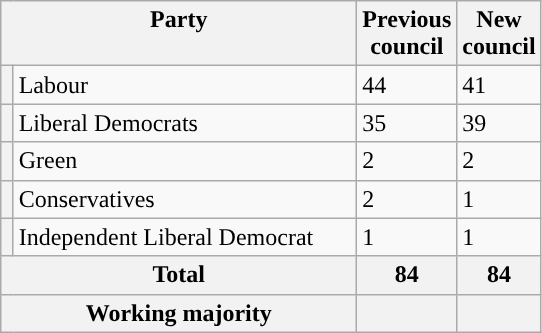<table class="wikitable">
<tr>
<th valign=top colspan="2" style="width: 230px">Party</th>
<th valign=top style="width: 30px">Previous council</th>
<th valign=top style="width: 30px">New council</th>
</tr>
<tr>
<th style="background-color: "></th>
<td>Labour</td>
<td>44</td>
<td>41</td>
</tr>
<tr>
<th style="background-color: "></th>
<td>Liberal Democrats</td>
<td>35</td>
<td>39</td>
</tr>
<tr>
<th style="background-color: "></th>
<td>Green</td>
<td>2</td>
<td>2</td>
</tr>
<tr>
<th style="background-color: "></th>
<td>Conservatives</td>
<td>2</td>
<td>1</td>
</tr>
<tr>
<th style="background-color: "></th>
<td>Independent Liberal Democrat</td>
<td>1</td>
<td>1</td>
</tr>
<tr>
<th colspan=2>Total</th>
<th style="text-align: center">84</th>
<th colspan=3>84</th>
</tr>
<tr>
<th colspan=2>Working majority</th>
<th></th>
<th></th>
</tr>
</table>
